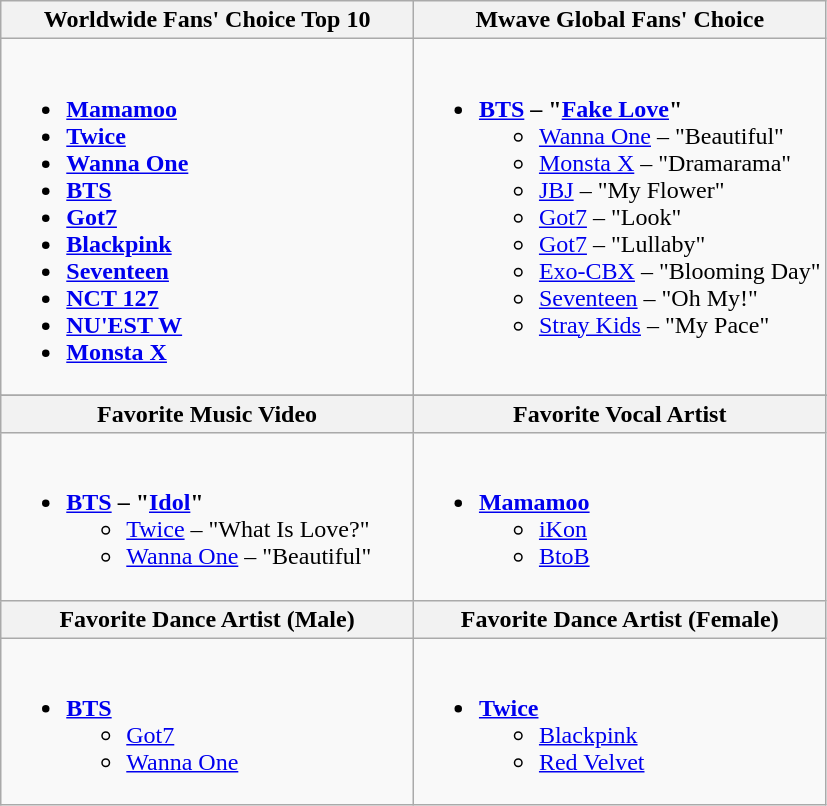<table class=wikitable>
<tr>
<th style="width:50%">Worldwide Fans' Choice Top 10</th>
<th style="width:50%">Mwave Global Fans' Choice</th>
</tr>
<tr>
<td valign="top"><br><ul><li><strong><a href='#'>Mamamoo</a></strong></li><li><strong><a href='#'>Twice</a></strong></li><li><strong><a href='#'>Wanna One</a></strong></li><li><strong><a href='#'>BTS</a></strong></li><li><strong><a href='#'>Got7</a></strong></li><li><strong><a href='#'>Blackpink</a></strong></li><li><a href='#'><strong>Seventeen</strong></a></li><li><strong><a href='#'>NCT 127</a></strong></li><li><strong><a href='#'>NU'EST W</a></strong></li><li><strong><a href='#'>Monsta X</a></strong></li></ul></td>
<td valign="top"><br><ul><li><strong><a href='#'>BTS</a> – "<a href='#'>Fake Love</a>"</strong><ul><li><a href='#'>Wanna One</a> – "Beautiful"</li><li><a href='#'>Monsta X</a> – "Dramarama"</li><li><a href='#'>JBJ</a> – "My Flower"</li><li><a href='#'>Got7</a> – "Look"</li><li><a href='#'>Got7</a> – "Lullaby"</li><li><a href='#'>Exo-CBX</a> – "Blooming Day"</li><li><a href='#'>Seventeen</a> – "Oh My!"</li><li><a href='#'>Stray Kids</a> – "My Pace"</li></ul></li></ul></td>
</tr>
<tr>
</tr>
<tr>
<th style="width:50%">Favorite Music Video</th>
<th style="width:50%">Favorite Vocal Artist</th>
</tr>
<tr>
<td valign="top"><br><ul><li><strong><a href='#'>BTS</a> – "<a href='#'>Idol</a>"</strong><ul><li><a href='#'>Twice</a> – "What Is Love?"</li><li><a href='#'>Wanna One</a> – "Beautiful"</li></ul></li></ul></td>
<td valign="top"><br><ul><li><strong><a href='#'>Mamamoo</a></strong><ul><li><a href='#'>iKon</a></li><li><a href='#'>BtoB</a></li></ul></li></ul></td>
</tr>
<tr>
<th style="width:50%">Favorite Dance Artist (Male)</th>
<th style="width:50%">Favorite Dance Artist (Female)</th>
</tr>
<tr>
<td valign="top"><br><ul><li><strong><a href='#'>BTS</a></strong><ul><li><a href='#'>Got7</a></li><li><a href='#'>Wanna One</a></li></ul></li></ul></td>
<td valign="top"><br><ul><li><strong><a href='#'>Twice</a></strong><ul><li><a href='#'>Blackpink</a></li><li><a href='#'>Red Velvet</a></li></ul></li></ul></td>
</tr>
</table>
